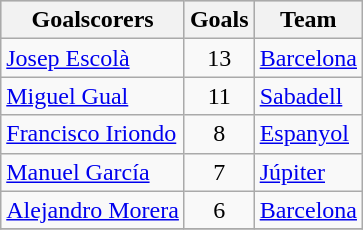<table class="wikitable sortable" class="wikitable">
<tr style="background:#ccc; text-align:center;">
<th>Goalscorers</th>
<th>Goals</th>
<th>Team</th>
</tr>
<tr>
<td> <a href='#'>Josep Escolà</a></td>
<td style="text-align:center;">13</td>
<td><a href='#'>Barcelona</a></td>
</tr>
<tr>
<td> <a href='#'>Miguel Gual</a></td>
<td style="text-align:center;">11</td>
<td><a href='#'>Sabadell</a></td>
</tr>
<tr>
<td> <a href='#'>Francisco Iriondo</a></td>
<td style="text-align:center;">8</td>
<td><a href='#'>Espanyol</a></td>
</tr>
<tr>
<td> <a href='#'>Manuel García</a></td>
<td style="text-align:center;">7</td>
<td><a href='#'>Júpiter</a></td>
</tr>
<tr>
<td> <a href='#'>Alejandro Morera</a></td>
<td style="text-align:center;">6</td>
<td><a href='#'>Barcelona</a></td>
</tr>
<tr>
</tr>
</table>
